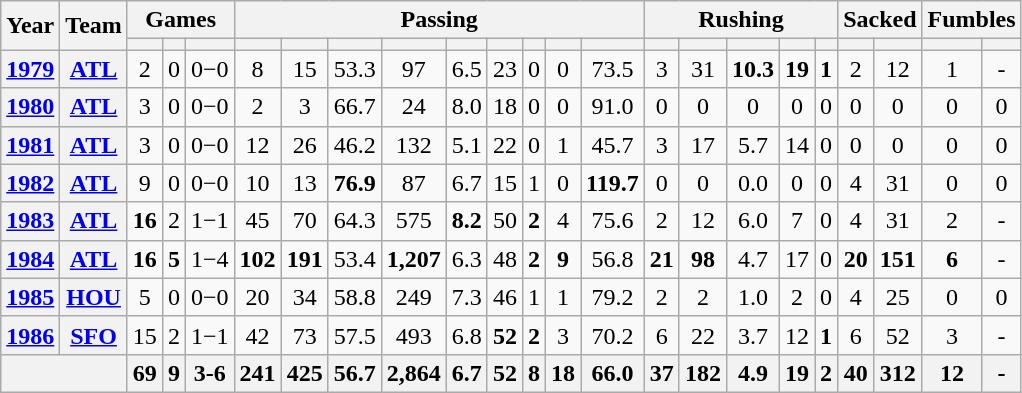<table class="wikitable" style="text-align:center;">
<tr>
<th rowspan="2">Year</th>
<th rowspan="2">Team</th>
<th colspan="3">Games</th>
<th colspan="9">Passing</th>
<th colspan="5">Rushing</th>
<th colspan="2">Sacked</th>
<th colspan="2">Fumbles</th>
</tr>
<tr>
<th></th>
<th></th>
<th></th>
<th></th>
<th></th>
<th></th>
<th></th>
<th></th>
<th></th>
<th></th>
<th></th>
<th></th>
<th></th>
<th></th>
<th></th>
<th></th>
<th></th>
<th></th>
<th></th>
<th></th>
<th></th>
</tr>
<tr>
<th><a href='#'>1979</a></th>
<th><a href='#'>ATL</a></th>
<td>2</td>
<td>0</td>
<td>0−0</td>
<td>8</td>
<td>15</td>
<td>53.3</td>
<td>97</td>
<td>6.5</td>
<td>23</td>
<td>0</td>
<td>0</td>
<td>73.5</td>
<td>3</td>
<td>31</td>
<td><strong>10.3</strong></td>
<td><strong>19</strong></td>
<td><strong>1</strong></td>
<td>2</td>
<td>12</td>
<td>1</td>
<td>-</td>
</tr>
<tr>
<th><a href='#'>1980</a></th>
<th><a href='#'>ATL</a></th>
<td>3</td>
<td>0</td>
<td>0−0</td>
<td>2</td>
<td>3</td>
<td>66.7</td>
<td>24</td>
<td>8.0</td>
<td>18</td>
<td>0</td>
<td>0</td>
<td>91.0</td>
<td>0</td>
<td>0</td>
<td>0</td>
<td>0</td>
<td>0</td>
<td>0</td>
<td>0</td>
<td>0</td>
<td>0</td>
</tr>
<tr>
<th><a href='#'>1981</a></th>
<th><a href='#'>ATL</a></th>
<td>3</td>
<td>0</td>
<td>0−0</td>
<td>12</td>
<td>26</td>
<td>46.2</td>
<td>132</td>
<td>5.1</td>
<td>22</td>
<td>0</td>
<td>1</td>
<td>45.7</td>
<td>3</td>
<td>17</td>
<td>5.7</td>
<td>14</td>
<td>0</td>
<td>0</td>
<td>0</td>
<td>0</td>
<td>0</td>
</tr>
<tr>
<th><a href='#'>1982</a></th>
<th><a href='#'>ATL</a></th>
<td>9</td>
<td>0</td>
<td>0−0</td>
<td>10</td>
<td>13</td>
<td><strong>76.9</strong></td>
<td>87</td>
<td>6.7</td>
<td>15</td>
<td>1</td>
<td>0</td>
<td><strong>119.7</strong></td>
<td>0</td>
<td>0</td>
<td>0.0</td>
<td>0</td>
<td>0</td>
<td>4</td>
<td>31</td>
<td>0</td>
<td>0</td>
</tr>
<tr>
<th><a href='#'>1983</a></th>
<th><a href='#'>ATL</a></th>
<td><strong>16</strong></td>
<td>2</td>
<td>1−1</td>
<td>45</td>
<td>70</td>
<td>64.3</td>
<td>575</td>
<td><strong>8.2</strong></td>
<td>50</td>
<td><strong>2</strong></td>
<td>4</td>
<td>75.6</td>
<td>2</td>
<td>12</td>
<td>6.0</td>
<td>7</td>
<td>0</td>
<td>4</td>
<td>31</td>
<td>2</td>
<td>-</td>
</tr>
<tr>
<th><a href='#'>1984</a></th>
<th><a href='#'>ATL</a></th>
<td><strong>16</strong></td>
<td><strong>5</strong></td>
<td>1−4</td>
<td><strong>102</strong></td>
<td><strong>191</strong></td>
<td>53.4</td>
<td><strong>1,207</strong></td>
<td>6.3</td>
<td>48</td>
<td><strong>2</strong></td>
<td><strong>9</strong></td>
<td>56.8</td>
<td><strong>21</strong></td>
<td><strong>98</strong></td>
<td>4.7</td>
<td>17</td>
<td>0</td>
<td><strong>20</strong></td>
<td><strong>151</strong></td>
<td><strong>6</strong></td>
<td>-</td>
</tr>
<tr>
<th><a href='#'>1985</a></th>
<th><a href='#'>HOU</a></th>
<td>5</td>
<td>0</td>
<td>0−0</td>
<td>20</td>
<td>34</td>
<td>58.8</td>
<td>249</td>
<td>7.3</td>
<td>46</td>
<td>1</td>
<td>1</td>
<td>79.2</td>
<td>2</td>
<td>2</td>
<td>1.0</td>
<td>2</td>
<td>0</td>
<td>4</td>
<td>25</td>
<td>0</td>
<td>0</td>
</tr>
<tr>
<th><a href='#'>1986</a></th>
<th><a href='#'>SFO</a></th>
<td>15</td>
<td>2</td>
<td>1−1</td>
<td>42</td>
<td>73</td>
<td>57.5</td>
<td>493</td>
<td>6.8</td>
<td><strong>52</strong></td>
<td><strong>2</strong></td>
<td>3</td>
<td>70.2</td>
<td>6</td>
<td>22</td>
<td>3.7</td>
<td>12</td>
<td><strong>1</strong></td>
<td>6</td>
<td>52</td>
<td>3</td>
<td>-</td>
</tr>
<tr>
<th colspan="2"></th>
<th>69</th>
<th>9</th>
<th>3-6</th>
<th>241</th>
<th>425</th>
<th>56.7</th>
<th>2,864</th>
<th>6.7</th>
<th>52</th>
<th>8</th>
<th>18</th>
<th>66.0</th>
<th>37</th>
<th>182</th>
<th>4.9</th>
<th>19</th>
<th>2</th>
<th>40</th>
<th>312</th>
<th>12</th>
<th>-</th>
</tr>
</table>
